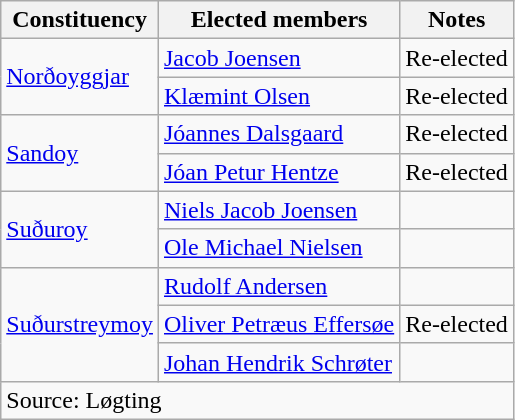<table class=wikitable>
<tr>
<th>Constituency</th>
<th>Elected members</th>
<th>Notes</th>
</tr>
<tr>
<td rowspan=2><a href='#'>Norðoyggjar</a></td>
<td><a href='#'>Jacob Joensen</a></td>
<td>Re-elected</td>
</tr>
<tr>
<td><a href='#'>Klæmint Olsen</a></td>
<td>Re-elected</td>
</tr>
<tr>
<td rowspan=2><a href='#'>Sandoy</a></td>
<td><a href='#'>Jóannes Dalsgaard</a></td>
<td>Re-elected</td>
</tr>
<tr>
<td><a href='#'>Jóan Petur Hentze</a></td>
<td>Re-elected</td>
</tr>
<tr>
<td rowspan=2><a href='#'>Suðuroy</a></td>
<td><a href='#'>Niels Jacob Joensen</a></td>
<td></td>
</tr>
<tr>
<td><a href='#'>Ole Michael Nielsen</a></td>
<td></td>
</tr>
<tr>
<td rowspan=3><a href='#'>Suðurstreymoy</a></td>
<td><a href='#'>Rudolf Andersen</a></td>
<td></td>
</tr>
<tr>
<td><a href='#'>Oliver Petræus Effersøe</a></td>
<td>Re-elected</td>
</tr>
<tr>
<td><a href='#'>Johan Hendrik Schrøter</a></td>
<td></td>
</tr>
<tr>
<td colspan=3>Source: Løgting</td>
</tr>
</table>
